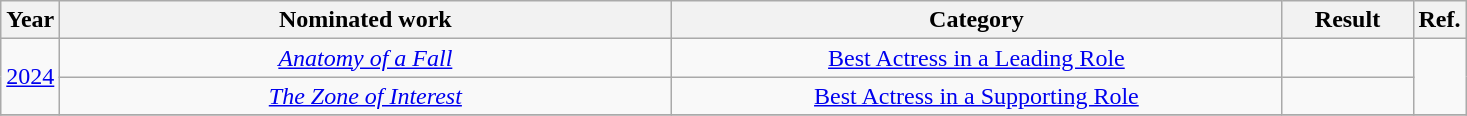<table class="wikitable sortable">
<tr>
<th scope="col" style="width:1em;">Year</th>
<th scope="col" style="width:25em;">Nominated work</th>
<th scope="col" style="width:25em;">Category</th>
<th scope="col" style="width:5em;">Result</th>
<th scope="col" style="width:1em;">Ref.</th>
</tr>
<tr>
<td rowspan=2><a href='#'>2024</a></td>
<td align="center"><em><a href='#'>Anatomy of a Fall</a></em></td>
<td align="center"><a href='#'>Best Actress in a Leading Role</a></td>
<td></td>
<td align="center" rowspan="2"></td>
</tr>
<tr>
<td align="center"><em><a href='#'>The Zone of Interest</a></em></td>
<td align="center"><a href='#'>Best Actress in a Supporting Role</a></td>
<td></td>
</tr>
<tr>
</tr>
</table>
